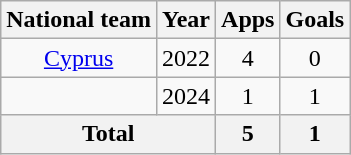<table class="wikitable" style="text-align:center">
<tr>
<th>National team</th>
<th>Year</th>
<th>Apps</th>
<th>Goals</th>
</tr>
<tr>
<td rowspan="1"><a href='#'>Cyprus</a></td>
<td>2022</td>
<td>4</td>
<td>0</td>
</tr>
<tr>
<td></td>
<td>2024</td>
<td>1</td>
<td>1</td>
</tr>
<tr>
<th colspan="2">Total</th>
<th>5</th>
<th>1</th>
</tr>
</table>
